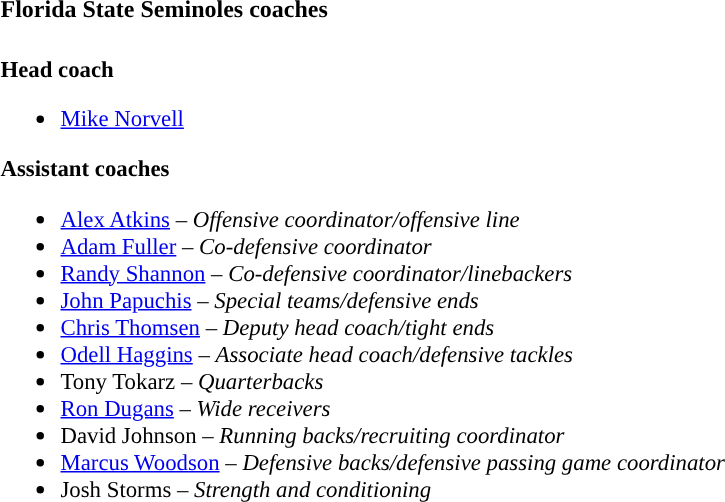<table class="toccolours" style="text-align: left;">
<tr>
<td colspan="9"><strong>Florida State Seminoles coaches</strong></td>
</tr>
<tr>
<td style="font-size: 95%;" valign="top"><br><strong>Head coach</strong><ul><li><a href='#'>Mike Norvell</a></li></ul><strong>Assistant coaches</strong><ul><li><a href='#'>Alex Atkins</a> – <em>Offensive coordinator/offensive line</em></li><li><a href='#'>Adam Fuller</a> – <em>Co-defensive coordinator</em></li><li><a href='#'>Randy Shannon</a> – <em>Co-defensive coordinator/linebackers</em></li><li><a href='#'>John Papuchis</a> – <em>Special teams/defensive ends</em></li><li><a href='#'>Chris Thomsen</a> – <em>Deputy head coach/tight ends</em></li><li><a href='#'>Odell Haggins</a> – <em>Associate head coach/defensive tackles</em></li><li>Tony Tokarz – <em>Quarterbacks</em></li><li><a href='#'>Ron Dugans</a> – <em>Wide receivers</em></li><li>David Johnson – <em>Running backs/recruiting coordinator</em></li><li><a href='#'>Marcus Woodson</a> – <em>Defensive backs/defensive passing game coordinator</em></li><li>Josh Storms – <em>Strength and conditioning</em></li></ul></td>
</tr>
</table>
